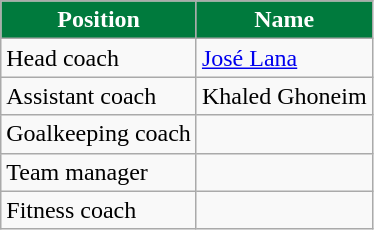<table class="wikitable">
<tr>
<th style="width=30;color:#FFFFFF;background:#007A3D">Position</th>
<th style="width=30;color:#FFFFFF;background:#007A3D">Name</th>
</tr>
<tr>
<td>Head coach</td>
<td> <a href='#'>José Lana</a></td>
</tr>
<tr>
<td>Assistant coach</td>
<td> Khaled Ghoneim</td>
</tr>
<tr>
<td>Goalkeeping coach</td>
<td></td>
</tr>
<tr>
<td>Team manager</td>
<td></td>
</tr>
<tr>
<td>Fitness coach</td>
<td></td>
</tr>
</table>
